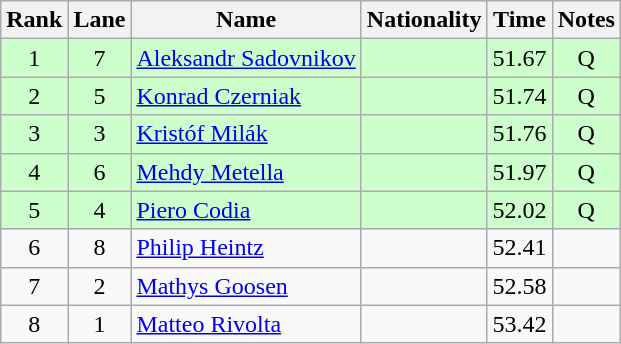<table class="wikitable sortable" style="text-align:center">
<tr>
<th>Rank</th>
<th>Lane</th>
<th>Name</th>
<th>Nationality</th>
<th>Time</th>
<th>Notes</th>
</tr>
<tr bgcolor=ccffcc>
<td>1</td>
<td>7</td>
<td align=left><a href='#'>Aleksandr Sadovnikov</a></td>
<td align=left></td>
<td>51.67</td>
<td>Q</td>
</tr>
<tr bgcolor=ccffcc>
<td>2</td>
<td>5</td>
<td align=left><a href='#'>Konrad Czerniak</a></td>
<td align=left></td>
<td>51.74</td>
<td>Q</td>
</tr>
<tr bgcolor=ccffcc>
<td>3</td>
<td>3</td>
<td align=left><a href='#'>Kristóf Milák</a></td>
<td align=left></td>
<td>51.76</td>
<td>Q</td>
</tr>
<tr bgcolor=ccffcc>
<td>4</td>
<td>6</td>
<td align=left><a href='#'>Mehdy Metella</a></td>
<td align=left></td>
<td>51.97</td>
<td>Q</td>
</tr>
<tr bgcolor=ccffcc>
<td>5</td>
<td>4</td>
<td align=left><a href='#'>Piero Codia</a></td>
<td align=left></td>
<td>52.02</td>
<td>Q</td>
</tr>
<tr>
<td>6</td>
<td>8</td>
<td align=left><a href='#'>Philip Heintz</a></td>
<td align=left></td>
<td>52.41</td>
<td></td>
</tr>
<tr>
<td>7</td>
<td>2</td>
<td align=left><a href='#'>Mathys Goosen</a></td>
<td align=left></td>
<td>52.58</td>
<td></td>
</tr>
<tr>
<td>8</td>
<td>1</td>
<td align=left><a href='#'>Matteo Rivolta</a></td>
<td align=left></td>
<td>53.42</td>
<td></td>
</tr>
</table>
